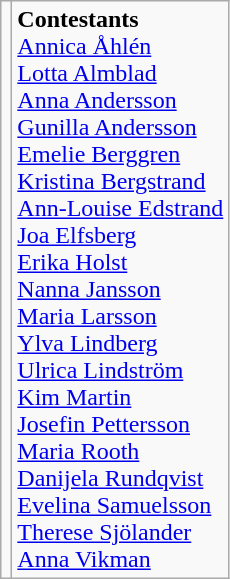<table class="wikitable" style="text-align:center">
<tr>
<td></td>
<td align=left><strong>Contestants</strong><br> <a href='#'>Annica Åhlén</a> <br> <a href='#'>Lotta Almblad</a> <br> <a href='#'>Anna Andersson</a> <br> <a href='#'>Gunilla Andersson</a> <br> <a href='#'>Emelie Berggren</a> <br> <a href='#'>Kristina Bergstrand</a> <br> <a href='#'>Ann-Louise Edstrand</a> <br> <a href='#'>Joa Elfsberg</a> <br> <a href='#'>Erika Holst</a> <br> <a href='#'>Nanna Jansson</a> <br> <a href='#'>Maria Larsson</a> <br> <a href='#'>Ylva Lindberg</a> <br> <a href='#'>Ulrica Lindström</a> <br> <a href='#'>Kim Martin</a> <br> <a href='#'>Josefin Pettersson</a> <br> <a href='#'>Maria Rooth</a> <br> <a href='#'>Danijela Rundqvist</a> <br> <a href='#'>Evelina Samuelsson</a> <br> <a href='#'>Therese Sjölander</a> <br> <a href='#'>Anna Vikman</a></td>
</tr>
</table>
